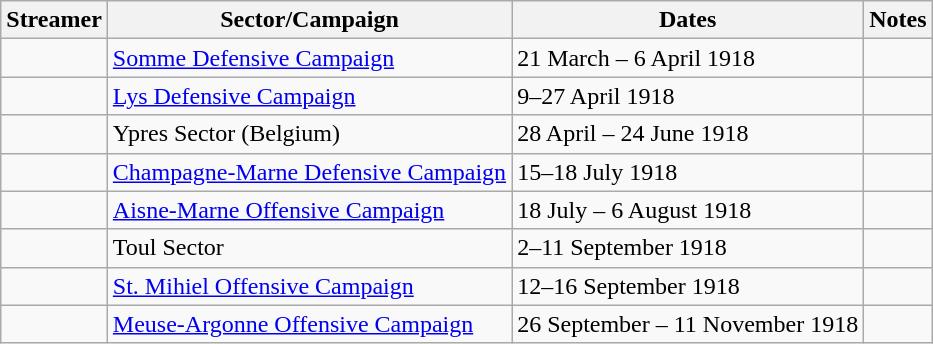<table class="wikitable">
<tr>
<th>Streamer</th>
<th>Sector/Campaign</th>
<th>Dates</th>
<th>Notes</th>
</tr>
<tr>
<td></td>
<td><a href='#'>Somme Defensive Campaign</a></td>
<td>21 March – 6 April 1918</td>
<td></td>
</tr>
<tr>
<td></td>
<td><a href='#'>Lys Defensive Campaign</a></td>
<td>9–27 April 1918</td>
<td></td>
</tr>
<tr>
<td></td>
<td>Ypres Sector (Belgium)</td>
<td>28 April – 24 June 1918</td>
<td></td>
</tr>
<tr>
<td></td>
<td><a href='#'>Champagne-Marne Defensive Campaign</a></td>
<td>15–18 July 1918</td>
<td></td>
</tr>
<tr>
<td></td>
<td><a href='#'>Aisne-Marne Offensive Campaign</a></td>
<td>18 July – 6 August 1918</td>
<td></td>
</tr>
<tr>
<td></td>
<td>Toul Sector</td>
<td>2–11 September 1918</td>
<td></td>
</tr>
<tr>
<td></td>
<td><a href='#'>St. Mihiel Offensive Campaign</a></td>
<td>12–16 September 1918</td>
<td></td>
</tr>
<tr>
<td></td>
<td><a href='#'>Meuse-Argonne Offensive Campaign</a></td>
<td>26 September – 11 November 1918</td>
<td></td>
</tr>
</table>
